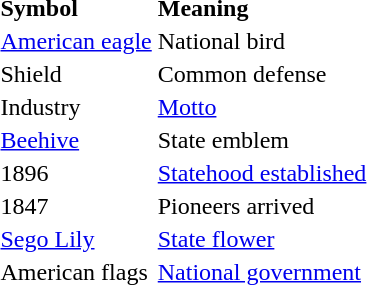<table>
<tr>
<td><strong>Symbol</strong></td>
<td><strong>Meaning</strong></td>
</tr>
<tr>
<td><a href='#'>American eagle</a></td>
<td>National bird</td>
</tr>
<tr Cardinal>
<td>Shield</td>
<td>Common defense</td>
</tr>
<tr>
<td>Industry</td>
<td><a href='#'>Motto</a></td>
</tr>
<tr>
<td><a href='#'>Beehive</a></td>
<td>State emblem</td>
</tr>
<tr>
<td>1896</td>
<td><a href='#'>Statehood established</a></td>
</tr>
<tr>
<td>1847</td>
<td>Pioneers arrived</td>
</tr>
<tr>
<td><a href='#'>Sego Lily</a></td>
<td><a href='#'>State flower</a></td>
</tr>
<tr>
<td>American flags</td>
<td><a href='#'>National government</a></td>
</tr>
<tr>
</tr>
</table>
